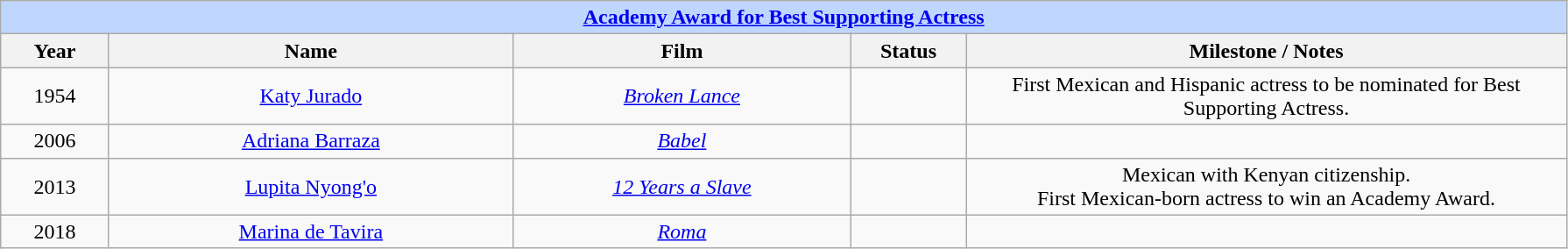<table class="wikitable" style="text-align: center">
<tr ---- bgcolor="#bfd7ff">
<td colspan=5 align=center><strong><a href='#'>Academy Award for Best Supporting Actress</a></strong></td>
</tr>
<tr ---- bgcolor="#ebf5ff">
<th width="75">Year</th>
<th width="300">Name</th>
<th width="250">Film</th>
<th width="80">Status</th>
<th width="450">Milestone / Notes</th>
</tr>
<tr>
<td>1954</td>
<td><a href='#'>Katy Jurado</a></td>
<td><em><a href='#'>Broken Lance</a></em></td>
<td></td>
<td>First Mexican and Hispanic actress to be nominated for Best Supporting Actress.</td>
</tr>
<tr>
<td>2006</td>
<td><a href='#'>Adriana Barraza</a></td>
<td><em><a href='#'>Babel</a></em></td>
<td></td>
<td></td>
</tr>
<tr>
<td>2013</td>
<td><a href='#'>Lupita Nyong'o</a></td>
<td><em><a href='#'>12 Years a Slave</a></em></td>
<td></td>
<td>Mexican with Kenyan citizenship.<br>First Mexican-born actress to win an Academy Award.</td>
</tr>
<tr>
<td>2018</td>
<td><a href='#'>Marina de Tavira</a></td>
<td><em><a href='#'>Roma</a></em></td>
<td></td>
<td></td>
</tr>
</table>
